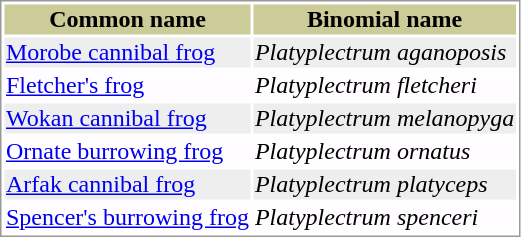<table style="text-align:left; border:1px solid #999999; ">
<tr style="background:#CCCC99; text-align: center; ">
<th>Common name</th>
<th>Binomial name</th>
</tr>
<tr style="background:#EEEEEE;">
<td><a href='#'>Morobe cannibal frog</a></td>
<td><em>Platyplectrum aganoposis</em> </td>
</tr>
<tr style="background:#FFFDFF;">
<td><a href='#'>Fletcher's frog</a></td>
<td><em>Platyplectrum fletcheri</em> </td>
</tr>
<tr style="background:#EEEEEE;">
<td><a href='#'>Wokan cannibal frog</a></td>
<td><em>Platyplectrum melanopyga</em> </td>
</tr>
<tr style="background:#FFFDFF;">
<td><a href='#'>Ornate burrowing frog</a></td>
<td><em>Platyplectrum ornatus</em> </td>
</tr>
<tr style="background:#EEEEEE;">
<td><a href='#'>Arfak cannibal frog</a></td>
<td><em>Platyplectrum platyceps</em> </td>
</tr>
<tr style="background:#FFFDFF;">
<td><a href='#'>Spencer's burrowing frog</a></td>
<td><em>Platyplectrum spenceri</em> </td>
</tr>
</table>
